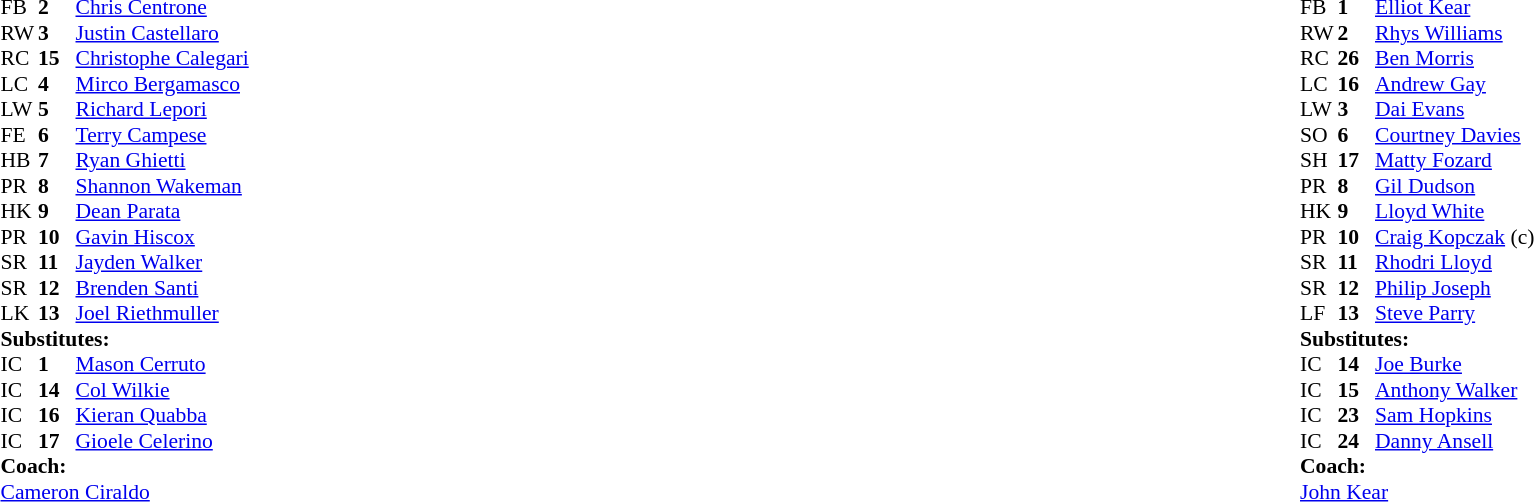<table width="100%">
<tr>
<td valign="top" width="50%"><br><table style="font-size: 90%" cellspacing="0" cellpadding="0">
<tr>
<th width="25"></th>
<th width="25"></th>
</tr>
<tr>
<td>FB</td>
<td><strong>2</strong></td>
<td><a href='#'>Chris Centrone</a></td>
</tr>
<tr>
<td>RW</td>
<td><strong>3</strong></td>
<td><a href='#'>Justin Castellaro</a></td>
</tr>
<tr>
<td>RC</td>
<td><strong>15</strong></td>
<td><a href='#'>Christophe Calegari</a></td>
</tr>
<tr>
<td>LC</td>
<td><strong>4</strong></td>
<td><a href='#'>Mirco Bergamasco</a></td>
</tr>
<tr>
<td>LW</td>
<td><strong>5</strong></td>
<td><a href='#'>Richard Lepori</a></td>
</tr>
<tr>
<td>FE</td>
<td><strong>6</strong></td>
<td><a href='#'>Terry Campese</a></td>
</tr>
<tr>
<td>HB</td>
<td><strong>7</strong></td>
<td><a href='#'>Ryan Ghietti</a></td>
</tr>
<tr>
<td>PR</td>
<td><strong>8</strong></td>
<td><a href='#'>Shannon Wakeman</a></td>
</tr>
<tr>
<td>HK</td>
<td><strong>9</strong></td>
<td><a href='#'>Dean Parata</a></td>
</tr>
<tr>
<td>PR</td>
<td><strong>10</strong></td>
<td><a href='#'>Gavin Hiscox</a></td>
</tr>
<tr>
<td>SR</td>
<td><strong>11</strong></td>
<td><a href='#'>Jayden Walker</a></td>
</tr>
<tr>
<td>SR</td>
<td><strong>12</strong></td>
<td><a href='#'>Brenden Santi</a></td>
</tr>
<tr>
<td>LK</td>
<td><strong>13</strong></td>
<td><a href='#'>Joel Riethmuller</a></td>
</tr>
<tr>
<td colspan=3><strong>Substitutes:</strong></td>
</tr>
<tr>
<td>IC</td>
<td><strong>1</strong></td>
<td><a href='#'>Mason Cerruto</a></td>
</tr>
<tr>
<td>IC</td>
<td><strong>14</strong></td>
<td><a href='#'>Col Wilkie</a></td>
</tr>
<tr>
<td>IC</td>
<td><strong>16</strong></td>
<td><a href='#'>Kieran Quabba</a></td>
</tr>
<tr>
<td>IC</td>
<td><strong>17</strong></td>
<td><a href='#'>Gioele Celerino</a></td>
</tr>
<tr>
<td colspan=3><strong>Coach:</strong></td>
</tr>
<tr>
<td colspan="4"><a href='#'>Cameron Ciraldo</a></td>
</tr>
</table>
</td>
<td valign="top" width="50%"><br><table style="font-size: 90%" cellspacing="0" cellpadding="0" align="center">
<tr>
<th width="25"></th>
<th width="25"></th>
</tr>
<tr>
<td>FB</td>
<td><strong>1</strong></td>
<td><a href='#'>Elliot Kear</a></td>
</tr>
<tr>
<td>RW</td>
<td><strong>2</strong></td>
<td><a href='#'>Rhys Williams</a></td>
</tr>
<tr>
<td>RC</td>
<td><strong>26</strong></td>
<td><a href='#'>Ben Morris</a></td>
</tr>
<tr>
<td>LC</td>
<td><strong>16</strong></td>
<td><a href='#'>Andrew Gay</a></td>
</tr>
<tr>
<td>LW</td>
<td><strong>3</strong></td>
<td><a href='#'>Dai Evans</a></td>
</tr>
<tr>
<td>SO</td>
<td><strong>6</strong></td>
<td><a href='#'>Courtney Davies</a></td>
</tr>
<tr>
<td>SH</td>
<td><strong>17</strong></td>
<td><a href='#'>Matty Fozard</a></td>
</tr>
<tr>
<td>PR</td>
<td><strong>8</strong></td>
<td><a href='#'>Gil Dudson</a></td>
</tr>
<tr>
<td>HK</td>
<td><strong>9</strong></td>
<td><a href='#'>Lloyd White</a></td>
</tr>
<tr>
<td>PR</td>
<td><strong>10</strong></td>
<td><a href='#'>Craig Kopczak</a> (c)</td>
</tr>
<tr>
<td>SR</td>
<td><strong>11</strong></td>
<td><a href='#'>Rhodri Lloyd</a></td>
</tr>
<tr>
<td>SR</td>
<td><strong>12</strong></td>
<td><a href='#'>Philip Joseph</a></td>
</tr>
<tr>
<td>LF</td>
<td><strong>13</strong></td>
<td><a href='#'>Steve Parry</a></td>
</tr>
<tr>
<td colspan=3><strong>Substitutes:</strong></td>
</tr>
<tr>
<td>IC</td>
<td><strong>14</strong></td>
<td><a href='#'>Joe Burke</a></td>
</tr>
<tr>
<td>IC</td>
<td><strong>15</strong></td>
<td><a href='#'>Anthony Walker</a></td>
</tr>
<tr>
<td>IC</td>
<td><strong>23</strong></td>
<td><a href='#'>Sam Hopkins</a></td>
</tr>
<tr>
<td>IC</td>
<td><strong>24</strong></td>
<td><a href='#'>Danny Ansell</a></td>
</tr>
<tr>
<td colspan=3><strong>Coach:</strong></td>
</tr>
<tr>
<td colspan="4"><a href='#'>John Kear</a></td>
</tr>
</table>
</td>
</tr>
</table>
